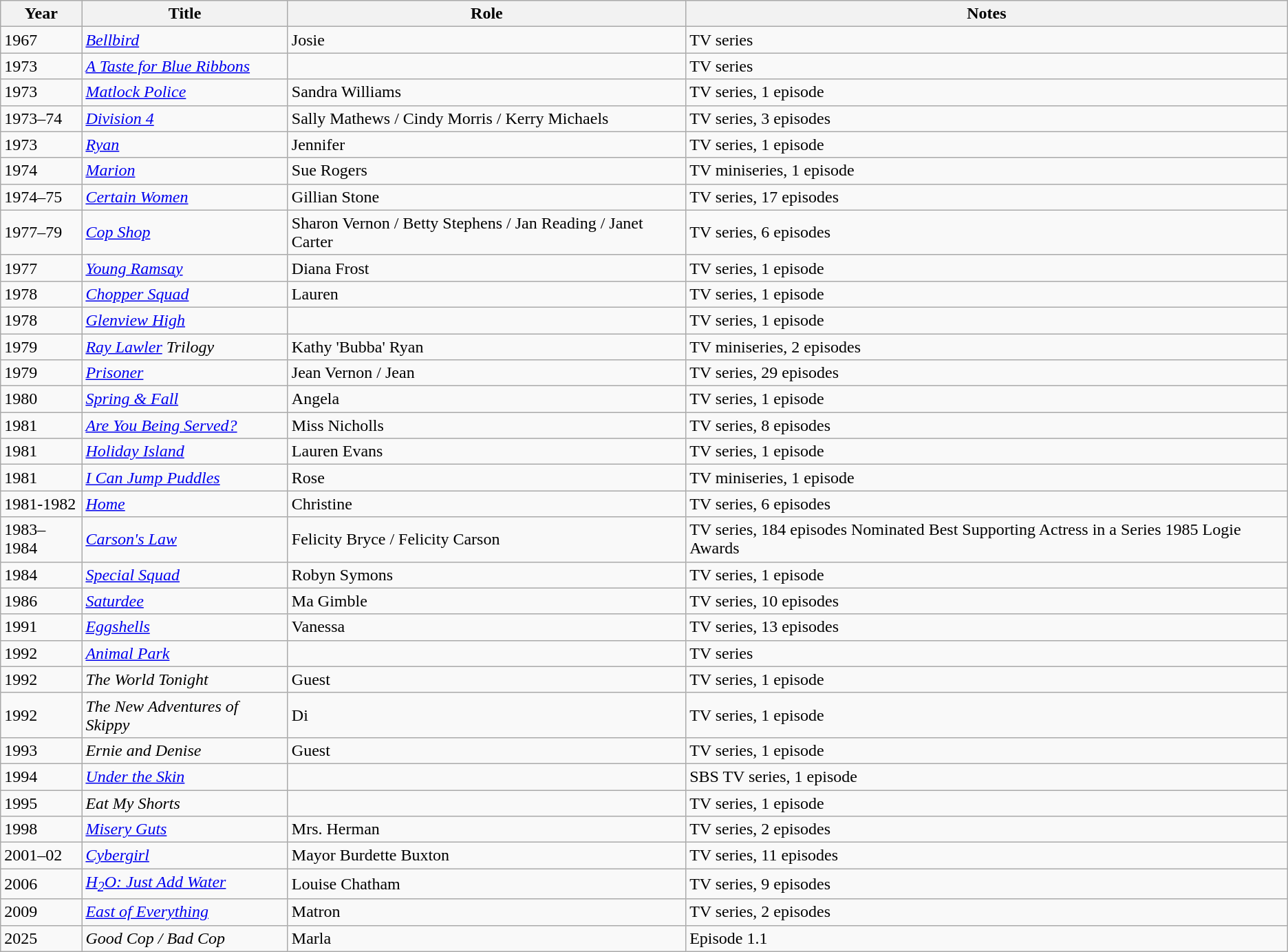<table class="wikitable sortable">
<tr>
<th>Year</th>
<th>Title</th>
<th>Role</th>
<th>Notes</th>
</tr>
<tr>
<td>1967</td>
<td><em><a href='#'>Bellbird</a></em></td>
<td>Josie</td>
<td>TV series</td>
</tr>
<tr>
<td>1973</td>
<td><em><a href='#'>A Taste for Blue Ribbons</a></em></td>
<td></td>
<td>TV series</td>
</tr>
<tr>
<td>1973</td>
<td><em><a href='#'>Matlock Police</a></em></td>
<td>Sandra Williams</td>
<td>TV series, 1 episode</td>
</tr>
<tr>
<td>1973–74</td>
<td><em><a href='#'>Division 4</a></em></td>
<td>Sally Mathews / Cindy Morris / Kerry Michaels </td>
<td>TV series, 3 episodes </td>
</tr>
<tr>
<td>1973</td>
<td><em><a href='#'>Ryan</a></em></td>
<td>Jennifer</td>
<td>TV series, 1 episode</td>
</tr>
<tr>
<td>1974</td>
<td><em><a href='#'>Marion</a></em></td>
<td>Sue Rogers</td>
<td>TV miniseries, 1 episode</td>
</tr>
<tr>
<td>1974–75</td>
<td><em><a href='#'>Certain Women</a></em></td>
<td>Gillian Stone</td>
<td>TV series, 17 episodes</td>
</tr>
<tr>
<td>1977–79</td>
<td><em><a href='#'>Cop Shop</a></em></td>
<td>Sharon Vernon / Betty Stephens / Jan Reading / Janet Carter</td>
<td>TV series, 6 episodes</td>
</tr>
<tr>
<td>1977</td>
<td><em><a href='#'>Young Ramsay</a></em></td>
<td>Diana Frost</td>
<td>TV series, 1 episode</td>
</tr>
<tr>
<td>1978</td>
<td><em><a href='#'>Chopper Squad</a></em></td>
<td>Lauren</td>
<td>TV series, 1 episode</td>
</tr>
<tr>
<td>1978</td>
<td><em><a href='#'>Glenview High</a></em></td>
<td></td>
<td>TV series, 1 episode</td>
</tr>
<tr>
<td>1979</td>
<td><em><a href='#'>Ray Lawler</a> Trilogy</em></td>
<td>Kathy 'Bubba' Ryan</td>
<td>TV miniseries, 2 episodes</td>
</tr>
<tr>
<td>1979</td>
<td><em><a href='#'>Prisoner</a></em></td>
<td>Jean Vernon / Jean</td>
<td>TV series, 29 episodes</td>
</tr>
<tr>
<td>1980</td>
<td><em><a href='#'>Spring & Fall</a></em></td>
<td>Angela</td>
<td>TV series, 1 episode</td>
</tr>
<tr>
<td>1981</td>
<td><em><a href='#'>Are You Being Served?</a></em></td>
<td>Miss Nicholls</td>
<td>TV series, 8 episodes</td>
</tr>
<tr>
<td>1981</td>
<td><em><a href='#'>Holiday Island</a></em></td>
<td>Lauren Evans</td>
<td>TV series, 1 episode</td>
</tr>
<tr>
<td>1981</td>
<td><em><a href='#'>I Can Jump Puddles</a></em></td>
<td>Rose</td>
<td>TV miniseries, 1 episode</td>
</tr>
<tr>
<td>1981-1982</td>
<td><em><a href='#'>Home</a></em></td>
<td>Christine</td>
<td>TV series, 6 episodes</td>
</tr>
<tr>
<td>1983–1984</td>
<td><em><a href='#'>Carson's Law</a></em></td>
<td>Felicity Bryce / Felicity Carson</td>
<td>TV series, 184 episodes Nominated Best Supporting Actress in a Series 1985 Logie Awards</td>
</tr>
<tr>
<td>1984</td>
<td><em><a href='#'>Special Squad</a></em></td>
<td>Robyn Symons</td>
<td>TV series, 1 episode</td>
</tr>
<tr>
<td>1986</td>
<td><em><a href='#'>Saturdee</a></em></td>
<td>Ma Gimble</td>
<td>TV series, 10 episodes</td>
</tr>
<tr>
<td>1991</td>
<td><em><a href='#'>Eggshells</a></em></td>
<td>Vanessa</td>
<td>TV series, 13 episodes</td>
</tr>
<tr>
<td>1992</td>
<td><em><a href='#'>Animal Park</a></em></td>
<td></td>
<td>TV series</td>
</tr>
<tr>
<td>1992</td>
<td><em>The World Tonight</em></td>
<td>Guest</td>
<td>TV series, 1 episode</td>
</tr>
<tr>
<td>1992</td>
<td><em>The New Adventures of Skippy</em></td>
<td>Di</td>
<td>TV series, 1 episode</td>
</tr>
<tr>
<td>1993</td>
<td><em>Ernie and Denise</em></td>
<td>Guest</td>
<td>TV series, 1 episode</td>
</tr>
<tr>
<td>1994</td>
<td><em><a href='#'>Under the Skin</a></em></td>
<td></td>
<td>SBS TV series, 1 episode</td>
</tr>
<tr>
<td>1995</td>
<td><em>Eat My Shorts</em></td>
<td></td>
<td>TV series, 1 episode</td>
</tr>
<tr>
<td>1998</td>
<td><em><a href='#'>Misery Guts</a></em></td>
<td>Mrs. Herman</td>
<td>TV series, 2 episodes</td>
</tr>
<tr>
<td>2001–02</td>
<td><em><a href='#'>Cybergirl</a></em></td>
<td>Mayor Burdette Buxton</td>
<td>TV series, 11 episodes</td>
</tr>
<tr>
<td>2006</td>
<td><em><a href='#'>H<sub>2</sub>O: Just Add Water</a></em></td>
<td>Louise Chatham</td>
<td>TV series, 9 episodes</td>
</tr>
<tr>
<td>2009</td>
<td><em><a href='#'>East of Everything</a></em></td>
<td>Matron</td>
<td>TV series, 2 episodes</td>
</tr>
<tr>
<td>2025</td>
<td><em>Good Cop / Bad Cop</em></td>
<td>Marla</td>
<td>Episode 1.1</td>
</tr>
</table>
